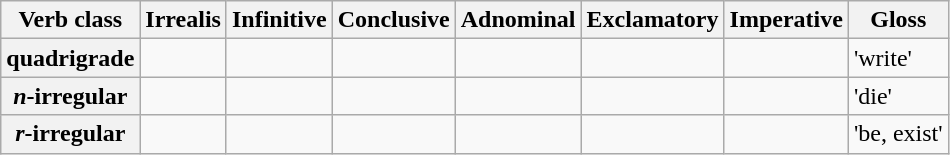<table class="wikitable">
<tr>
<th scope="col">Verb class</th>
<th scope="col">Irrealis</th>
<th scope="col">Infinitive</th>
<th scope="col">Conclusive</th>
<th scope="col">Adnominal</th>
<th scope="col">Exclamatory</th>
<th scope="col">Imperative</th>
<th scope="col">Gloss</th>
</tr>
<tr>
<th scope="row">quadrigrade</th>
<td></td>
<td></td>
<td></td>
<td></td>
<td></td>
<td></td>
<td>'write'</td>
</tr>
<tr>
<th scope="row"><em>n</em>-irregular</th>
<td></td>
<td></td>
<td></td>
<td></td>
<td></td>
<td></td>
<td>'die'</td>
</tr>
<tr>
<th scope="row"><em>r</em>-irregular</th>
<td></td>
<td></td>
<td></td>
<td></td>
<td></td>
<td></td>
<td>'be, exist'</td>
</tr>
</table>
